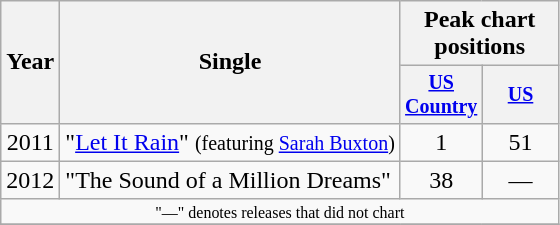<table class="wikitable" style="text-align:center;">
<tr>
<th rowspan="2">Year</th>
<th rowspan="2">Single</th>
<th colspan="2">Peak chart<br>positions</th>
</tr>
<tr style="font-size:smaller;">
<th width="45"><a href='#'>US Country</a></th>
<th width="45"><a href='#'>US</a></th>
</tr>
<tr>
<td>2011</td>
<td align="left">"<a href='#'>Let It Rain</a>" <small>(featuring <a href='#'>Sarah Buxton</a>)</small></td>
<td>1</td>
<td>51</td>
</tr>
<tr>
<td>2012</td>
<td align="left">"The Sound of a Million Dreams"</td>
<td>38</td>
<td>—</td>
</tr>
<tr>
<td colspan="4" style="font-size:8pt">"—" denotes releases that did not chart</td>
</tr>
<tr>
</tr>
</table>
